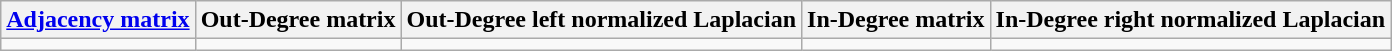<table class="wikitable">
<tr>
<th><a href='#'>Adjacency matrix</a></th>
<th>Out-Degree matrix</th>
<th>Out-Degree left normalized Laplacian</th>
<th>In-Degree matrix</th>
<th>In-Degree right normalized Laplacian</th>
</tr>
<tr>
<td></td>
<td></td>
<td></td>
<td></td>
<td></td>
</tr>
</table>
